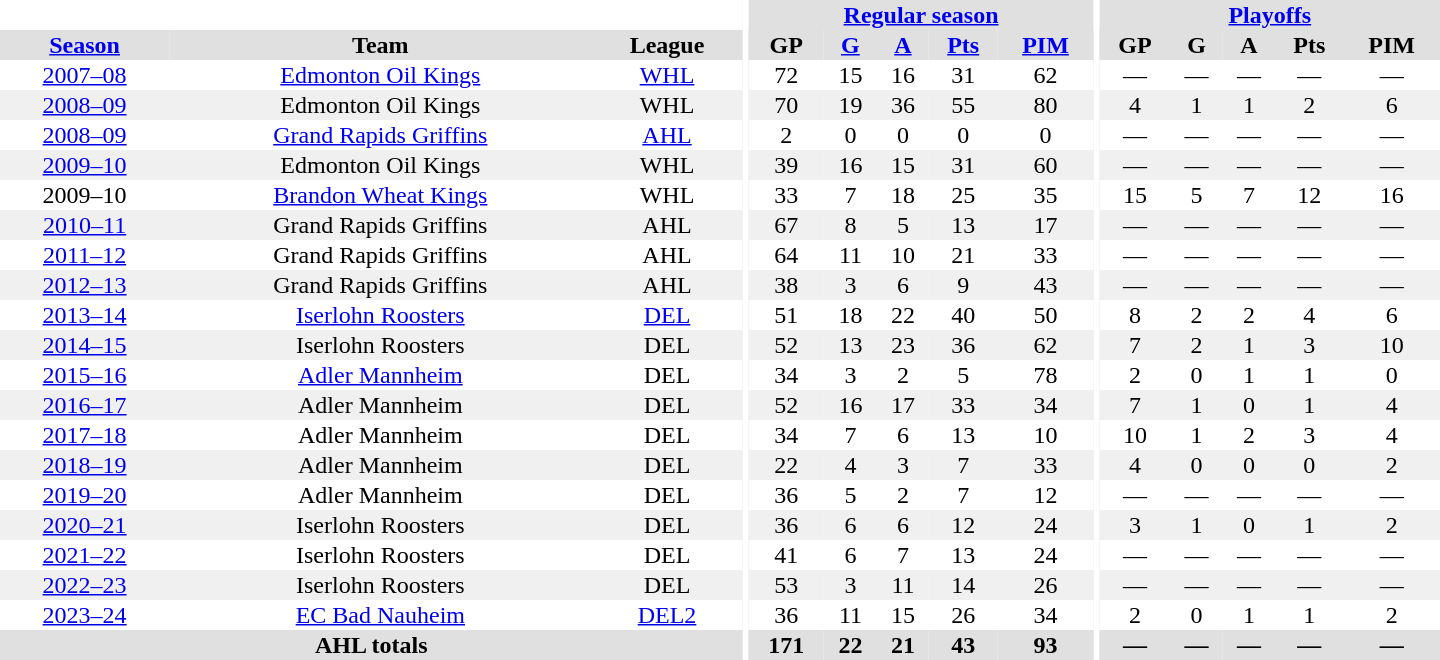<table border="0" cellpadding="1" cellspacing="0" style="text-align:center; width:60em">
<tr bgcolor="#e0e0e0">
<th colspan="3" bgcolor="#ffffff"></th>
<th rowspan="99" bgcolor="#ffffff"></th>
<th colspan="5"><a href='#'>Regular season</a></th>
<th rowspan="99" bgcolor="#ffffff"></th>
<th colspan="5"><a href='#'>Playoffs</a></th>
</tr>
<tr bgcolor="#e0e0e0">
<th><a href='#'>Season</a></th>
<th>Team</th>
<th>League</th>
<th>GP</th>
<th><a href='#'>G</a></th>
<th><a href='#'>A</a></th>
<th><a href='#'>Pts</a></th>
<th><a href='#'>PIM</a></th>
<th>GP</th>
<th>G</th>
<th>A</th>
<th>Pts</th>
<th>PIM</th>
</tr>
<tr ALIGN="center">
<td><a href='#'>2007–08</a></td>
<td><a href='#'>Edmonton Oil Kings</a></td>
<td><a href='#'>WHL</a></td>
<td>72</td>
<td>15</td>
<td>16</td>
<td>31</td>
<td>62</td>
<td>—</td>
<td>—</td>
<td>—</td>
<td>—</td>
<td>—</td>
</tr>
<tr ALIGN="center" bgcolor="#f0f0f0">
<td><a href='#'>2008–09</a></td>
<td>Edmonton Oil Kings</td>
<td>WHL</td>
<td>70</td>
<td>19</td>
<td>36</td>
<td>55</td>
<td>80</td>
<td>4</td>
<td>1</td>
<td>1</td>
<td>2</td>
<td>6</td>
</tr>
<tr ALIGN="center">
<td><a href='#'>2008–09</a></td>
<td><a href='#'>Grand Rapids Griffins</a></td>
<td><a href='#'>AHL</a></td>
<td>2</td>
<td>0</td>
<td>0</td>
<td>0</td>
<td>0</td>
<td>—</td>
<td>—</td>
<td>—</td>
<td>—</td>
<td>—</td>
</tr>
<tr ALIGN="center" bgcolor="#f0f0f0">
<td><a href='#'>2009–10</a></td>
<td>Edmonton Oil Kings</td>
<td>WHL</td>
<td>39</td>
<td>16</td>
<td>15</td>
<td>31</td>
<td>60</td>
<td>—</td>
<td>—</td>
<td>—</td>
<td>—</td>
<td>—</td>
</tr>
<tr ALIGN="center">
<td>2009–10</td>
<td><a href='#'>Brandon Wheat Kings</a></td>
<td>WHL</td>
<td>33</td>
<td>7</td>
<td>18</td>
<td>25</td>
<td>35</td>
<td>15</td>
<td>5</td>
<td>7</td>
<td>12</td>
<td>16</td>
</tr>
<tr ALIGN="center" bgcolor="#f0f0f0">
<td><a href='#'>2010–11</a></td>
<td>Grand Rapids Griffins</td>
<td>AHL</td>
<td>67</td>
<td>8</td>
<td>5</td>
<td>13</td>
<td>17</td>
<td>—</td>
<td>—</td>
<td>—</td>
<td>—</td>
<td>—</td>
</tr>
<tr ALIGN="center">
<td><a href='#'>2011–12</a></td>
<td>Grand Rapids Griffins</td>
<td>AHL</td>
<td>64</td>
<td>11</td>
<td>10</td>
<td>21</td>
<td>33</td>
<td>—</td>
<td>—</td>
<td>—</td>
<td>—</td>
<td>—</td>
</tr>
<tr ALIGN="center" bgcolor="#f0f0f0">
<td><a href='#'>2012–13</a></td>
<td>Grand Rapids Griffins</td>
<td>AHL</td>
<td>38</td>
<td>3</td>
<td>6</td>
<td>9</td>
<td>43</td>
<td>—</td>
<td>—</td>
<td>—</td>
<td>—</td>
<td>—</td>
</tr>
<tr ALIGN="center">
<td><a href='#'>2013–14</a></td>
<td><a href='#'>Iserlohn Roosters</a></td>
<td><a href='#'>DEL</a></td>
<td>51</td>
<td>18</td>
<td>22</td>
<td>40</td>
<td>50</td>
<td>8</td>
<td>2</td>
<td>2</td>
<td>4</td>
<td>6</td>
</tr>
<tr ALIGN="center"  bgcolor="#f0f0f0">
<td><a href='#'>2014–15</a></td>
<td>Iserlohn Roosters</td>
<td>DEL</td>
<td>52</td>
<td>13</td>
<td>23</td>
<td>36</td>
<td>62</td>
<td>7</td>
<td>2</td>
<td>1</td>
<td>3</td>
<td>10</td>
</tr>
<tr ALIGN="center">
<td><a href='#'>2015–16</a></td>
<td><a href='#'>Adler Mannheim</a></td>
<td>DEL</td>
<td>34</td>
<td>3</td>
<td>2</td>
<td>5</td>
<td>78</td>
<td>2</td>
<td>0</td>
<td>1</td>
<td>1</td>
<td>0</td>
</tr>
<tr ALIGN="center"  bgcolor="#f0f0f0">
<td><a href='#'>2016–17</a></td>
<td>Adler Mannheim</td>
<td>DEL</td>
<td>52</td>
<td>16</td>
<td>17</td>
<td>33</td>
<td>34</td>
<td>7</td>
<td>1</td>
<td>0</td>
<td>1</td>
<td>4</td>
</tr>
<tr ALIGN="center">
<td><a href='#'>2017–18</a></td>
<td>Adler Mannheim</td>
<td>DEL</td>
<td>34</td>
<td>7</td>
<td>6</td>
<td>13</td>
<td>10</td>
<td>10</td>
<td>1</td>
<td>2</td>
<td>3</td>
<td>4</td>
</tr>
<tr ALIGN="center"  bgcolor="#f0f0f0">
<td><a href='#'>2018–19</a></td>
<td>Adler Mannheim</td>
<td>DEL</td>
<td>22</td>
<td>4</td>
<td>3</td>
<td>7</td>
<td>33</td>
<td>4</td>
<td>0</td>
<td>0</td>
<td>0</td>
<td>2</td>
</tr>
<tr ALIGN="center">
<td><a href='#'>2019–20</a></td>
<td>Adler Mannheim</td>
<td>DEL</td>
<td>36</td>
<td>5</td>
<td>2</td>
<td>7</td>
<td>12</td>
<td>—</td>
<td>—</td>
<td>—</td>
<td>—</td>
<td>—</td>
</tr>
<tr ALIGN="center" bgcolor="#f0f0f0">
<td><a href='#'>2020–21</a></td>
<td>Iserlohn Roosters</td>
<td>DEL</td>
<td>36</td>
<td>6</td>
<td>6</td>
<td>12</td>
<td>24</td>
<td>3</td>
<td>1</td>
<td>0</td>
<td>1</td>
<td>2</td>
</tr>
<tr ALIGN="center">
<td><a href='#'>2021–22</a></td>
<td>Iserlohn Roosters</td>
<td>DEL</td>
<td>41</td>
<td>6</td>
<td>7</td>
<td>13</td>
<td>24</td>
<td>—</td>
<td>—</td>
<td>—</td>
<td>—</td>
<td>—</td>
</tr>
<tr ALIGN="center" bgcolor="#f0f0f0">
<td><a href='#'>2022–23</a></td>
<td>Iserlohn Roosters</td>
<td>DEL</td>
<td>53</td>
<td>3</td>
<td>11</td>
<td>14</td>
<td>26</td>
<td>—</td>
<td>—</td>
<td>—</td>
<td>—</td>
<td>—</td>
</tr>
<tr ALIGN="center">
<td><a href='#'>2023–24</a></td>
<td><a href='#'>EC Bad Nauheim</a></td>
<td><a href='#'>DEL2</a></td>
<td>36</td>
<td>11</td>
<td>15</td>
<td>26</td>
<td>34</td>
<td>2</td>
<td>0</td>
<td>1</td>
<td>1</td>
<td>2</td>
</tr>
<tr bgcolor="#e0e0e0">
<th colspan="3">AHL totals</th>
<th>171</th>
<th>22</th>
<th>21</th>
<th>43</th>
<th>93</th>
<th>—</th>
<th>—</th>
<th>—</th>
<th>—</th>
<th>—</th>
</tr>
</table>
